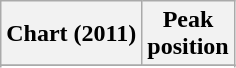<table class="wikitable">
<tr>
<th>Chart (2011)</th>
<th>Peak<br>position</th>
</tr>
<tr>
</tr>
<tr>
</tr>
<tr>
</tr>
<tr>
</tr>
</table>
